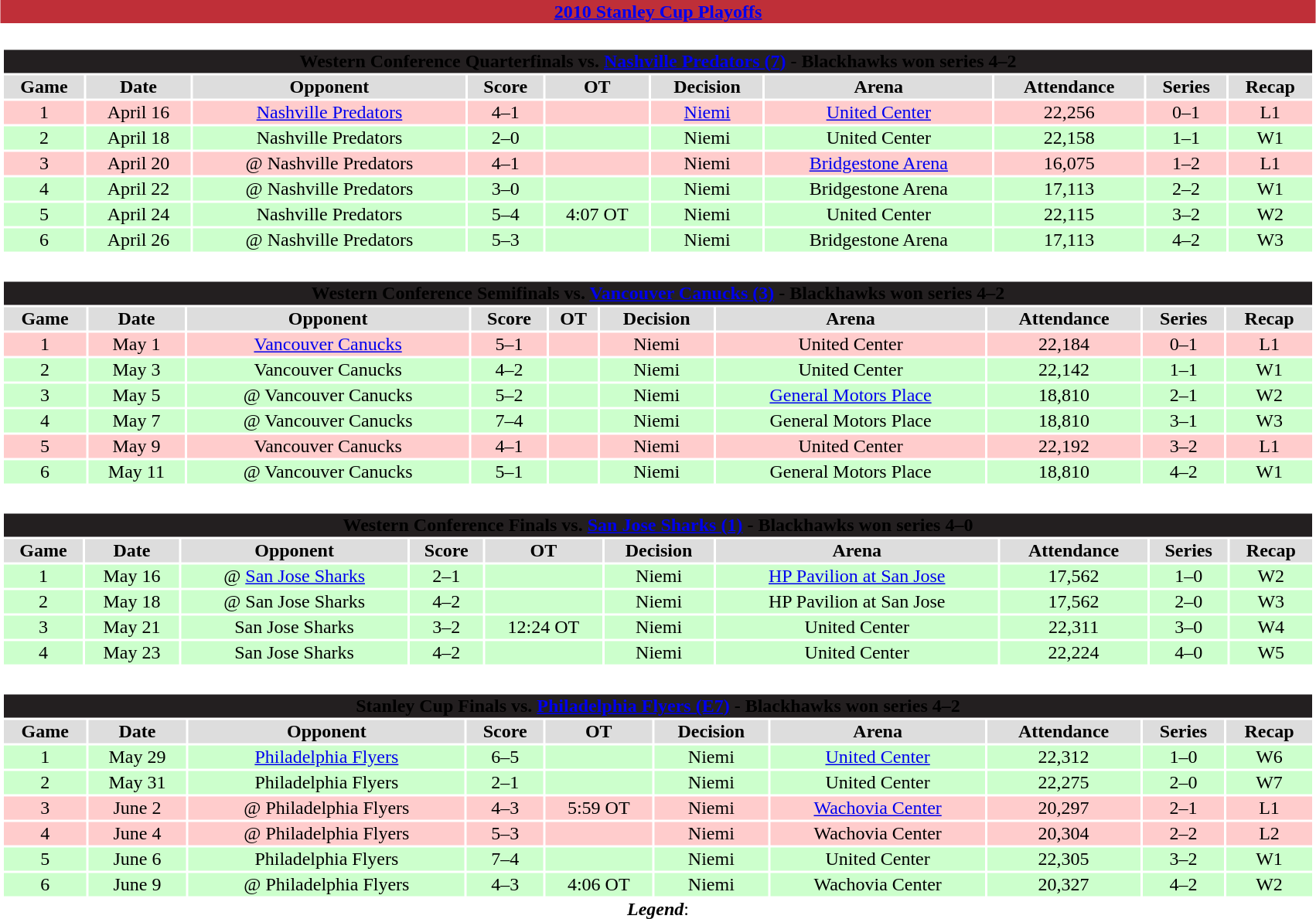<table class="toccolours"  style="width:90%; clear:both; margin:1.5em auto; text-align:center;">
<tr>
<th colspan=10 style="background:#BF2F38"><a href='#'><span>2010 Stanley Cup Playoffs</span></a></th>
</tr>
<tr>
<td colspan=10><br><table class="toccolours collapsible collapsed"  style="width:100%; margin:auto;">
<tr>
<th colspan="10;" style="background:#231f20;"><span>Western Conference Quarterfinals vs. <a href='#'><span>Nashville Predators (7)</span></a> - Blackhawks won series 4–2</span></th>
</tr>
<tr style="text-align:center; background:#ddd;">
<td><strong>Game</strong></td>
<td><strong>Date</strong></td>
<td><strong>Opponent</strong></td>
<td><strong>Score</strong></td>
<td><strong>OT</strong></td>
<td><strong>Decision</strong></td>
<td><strong>Arena</strong></td>
<td><strong>Attendance</strong></td>
<td><strong>Series</strong></td>
<td><strong>Recap</strong></td>
</tr>
<tr style="text-align:center; background:#fcc;">
<td>1</td>
<td>April 16</td>
<td><a href='#'>Nashville Predators</a></td>
<td>4–1</td>
<td></td>
<td><a href='#'>Niemi</a></td>
<td><a href='#'>United Center</a></td>
<td>22,256</td>
<td>0–1</td>
<td> L1</td>
</tr>
<tr style="text-align:center; background:#cfc;">
<td>2</td>
<td>April 18</td>
<td>Nashville Predators</td>
<td>2–0</td>
<td></td>
<td>Niemi</td>
<td>United Center</td>
<td>22,158</td>
<td>1–1</td>
<td> W1</td>
</tr>
<tr style="text-align:center; background:#fcc;">
<td>3</td>
<td>April 20</td>
<td>@ Nashville Predators</td>
<td>4–1</td>
<td></td>
<td>Niemi</td>
<td><a href='#'>Bridgestone Arena</a></td>
<td>16,075</td>
<td>1–2</td>
<td> L1</td>
</tr>
<tr style="text-align:center; background:#cfc;">
<td>4</td>
<td>April 22</td>
<td>@ Nashville Predators</td>
<td>3–0</td>
<td></td>
<td>Niemi</td>
<td>Bridgestone Arena</td>
<td>17,113</td>
<td>2–2</td>
<td> W1</td>
</tr>
<tr style="text-align:center; background:#cfc;">
<td>5</td>
<td>April 24</td>
<td>Nashville Predators</td>
<td>5–4</td>
<td>4:07 OT</td>
<td>Niemi</td>
<td>United Center</td>
<td>22,115</td>
<td>3–2</td>
<td> W2</td>
</tr>
<tr style="text-align:center; background:#cfc;">
<td>6</td>
<td>April 26</td>
<td>@ Nashville Predators</td>
<td>5–3</td>
<td></td>
<td>Niemi</td>
<td>Bridgestone Arena</td>
<td>17,113</td>
<td>4–2</td>
<td> W3</td>
</tr>
</table>
</td>
</tr>
<tr>
<td colspan="11" style="text-align:center;"><br><table class="toccolours collapsible collapsed"  style="width:100%; clear:both; margin:0.0em auto; text-align:center;">
<tr>
<th colspan="10;" style="background:#231f20;"><span>Western Conference Semifinals vs. <a href='#'><span>Vancouver Canucks (3)</span></a> - Blackhawks won series 4–2</span></th>
</tr>
<tr style="text-align:center; background:#ddd;">
<td><strong>Game</strong></td>
<td><strong>Date</strong></td>
<td><strong>Opponent</strong></td>
<td><strong>Score</strong></td>
<td><strong>OT</strong></td>
<td><strong>Decision</strong></td>
<td><strong>Arena</strong></td>
<td><strong>Attendance</strong></td>
<td><strong>Series</strong></td>
<td><strong>Recap</strong></td>
</tr>
<tr style="text-align:center; background:#fcc;">
<td>1</td>
<td>May 1</td>
<td><a href='#'>Vancouver Canucks</a></td>
<td>5–1</td>
<td></td>
<td>Niemi</td>
<td>United Center</td>
<td>22,184</td>
<td>0–1</td>
<td> L1</td>
</tr>
<tr style="text-align:center; background:#cfc;">
<td>2</td>
<td>May 3</td>
<td>Vancouver Canucks</td>
<td>4–2</td>
<td></td>
<td>Niemi</td>
<td>United Center</td>
<td>22,142</td>
<td>1–1</td>
<td> W1</td>
</tr>
<tr style="text-align:center; background:#cfc;">
<td>3</td>
<td>May 5</td>
<td>@ Vancouver Canucks</td>
<td>5–2</td>
<td></td>
<td>Niemi</td>
<td><a href='#'>General Motors Place</a></td>
<td>18,810</td>
<td>2–1</td>
<td> W2</td>
</tr>
<tr style="text-align:center; background:#cfc;">
<td>4</td>
<td>May 7</td>
<td>@ Vancouver Canucks</td>
<td>7–4</td>
<td></td>
<td>Niemi</td>
<td>General Motors Place</td>
<td>18,810</td>
<td>3–1</td>
<td> W3</td>
</tr>
<tr style="text-align:center; background:#fcc;">
<td>5</td>
<td>May 9</td>
<td>Vancouver Canucks</td>
<td>4–1</td>
<td></td>
<td>Niemi</td>
<td>United Center</td>
<td>22,192</td>
<td>3–2</td>
<td> L1</td>
</tr>
<tr style="text-align:center; background:#cfc;">
<td>6</td>
<td>May 11</td>
<td>@ Vancouver Canucks</td>
<td>5–1</td>
<td></td>
<td>Niemi</td>
<td>General Motors Place</td>
<td>18,810</td>
<td>4–2</td>
<td> W1</td>
</tr>
</table>
</td>
</tr>
<tr>
<td colspan="11" style="text-align:center;"><br><table class="toccolours collapsible collapsed"  style="width:100%; clear:both; margin:0.0em auto; text-align:center;">
<tr>
<th colspan="10;" style="background:#231f20;"><span>Western Conference Finals vs. <a href='#'><span>San Jose Sharks (1)</span></a> - Blackhawks won series 4–0</span></th>
</tr>
<tr style="text-align:center; background:#ddd;">
<td><strong>Game</strong></td>
<td><strong>Date</strong></td>
<td><strong>Opponent</strong></td>
<td><strong>Score</strong></td>
<td><strong>OT</strong></td>
<td><strong>Decision</strong></td>
<td><strong>Arena</strong></td>
<td><strong>Attendance</strong></td>
<td><strong>Series</strong></td>
<td><strong>Recap</strong></td>
</tr>
<tr style="text-align:center; background:#cfc;">
<td>1</td>
<td>May 16</td>
<td>@ <a href='#'>San Jose Sharks</a></td>
<td>2–1</td>
<td></td>
<td>Niemi</td>
<td><a href='#'>HP Pavilion at San Jose</a></td>
<td>17,562</td>
<td>1–0</td>
<td> W2</td>
</tr>
<tr style="text-align:center; background:#cfc;">
<td>2</td>
<td>May 18</td>
<td>@ San Jose Sharks</td>
<td>4–2</td>
<td></td>
<td>Niemi</td>
<td>HP Pavilion at San Jose</td>
<td>17,562</td>
<td>2–0</td>
<td> W3</td>
</tr>
<tr style="text-align:center; background:#cfc;">
<td>3</td>
<td>May 21</td>
<td>San Jose Sharks</td>
<td>3–2</td>
<td>12:24 OT</td>
<td>Niemi</td>
<td>United Center</td>
<td>22,311</td>
<td>3–0</td>
<td> W4</td>
</tr>
<tr style="text-align:center; background:#cfc;">
<td>4</td>
<td>May 23</td>
<td>San Jose Sharks</td>
<td>4–2</td>
<td></td>
<td>Niemi</td>
<td>United Center</td>
<td>22,224</td>
<td>4–0</td>
<td> W5</td>
</tr>
</table>
</td>
</tr>
<tr>
<td colspan="11" style="text-align:center;"><br><table class="toccolours collapsible collapsed"  style="width:100%; clear:both; margin:0.0em auto; text-align:center;">
<tr>
<th colspan="10;" style="background:#231f20;"><span>Stanley Cup Finals vs. <a href='#'><span>Philadelphia Flyers (E7)</span></a> - Blackhawks won series 4–2</span></th>
</tr>
<tr style="text-align:center; background:#ddd;">
<td><strong>Game</strong></td>
<td><strong>Date</strong></td>
<td><strong>Opponent</strong></td>
<td><strong>Score</strong></td>
<td><strong>OT</strong></td>
<td><strong>Decision</strong></td>
<td><strong>Arena</strong></td>
<td><strong>Attendance</strong></td>
<td><strong>Series</strong></td>
<td><strong>Recap</strong></td>
</tr>
<tr style="text-align:center; background:#cfc;">
<td>1</td>
<td>May 29</td>
<td><a href='#'>Philadelphia Flyers</a></td>
<td>6–5</td>
<td></td>
<td>Niemi</td>
<td><a href='#'>United Center</a></td>
<td>22,312</td>
<td>1–0</td>
<td> W6</td>
</tr>
<tr style="text-align:center; background:#cfc;">
<td>2</td>
<td>May 31</td>
<td>Philadelphia Flyers</td>
<td>2–1</td>
<td></td>
<td>Niemi</td>
<td>United Center</td>
<td>22,275</td>
<td>2–0</td>
<td> W7</td>
</tr>
<tr style="text-align:center; background:#fcc;">
<td>3</td>
<td>June 2</td>
<td>@ Philadelphia Flyers</td>
<td>4–3</td>
<td>5:59 OT</td>
<td>Niemi</td>
<td><a href='#'>Wachovia Center</a></td>
<td>20,297</td>
<td>2–1</td>
<td> L1</td>
</tr>
<tr style="text-align:center; background:#fcc;">
<td>4</td>
<td>June 4</td>
<td>@ Philadelphia Flyers</td>
<td>5–3</td>
<td></td>
<td>Niemi</td>
<td>Wachovia Center</td>
<td>20,304</td>
<td>2–2</td>
<td> L2</td>
</tr>
<tr style="text-align:center; background:#cfc;">
<td>5</td>
<td>June 6</td>
<td>Philadelphia Flyers</td>
<td>7–4</td>
<td></td>
<td>Niemi</td>
<td>United Center</td>
<td>22,305</td>
<td>3–2</td>
<td> W1</td>
</tr>
<tr style="text-align:center; background:#cfc;">
<td>6</td>
<td>June 9</td>
<td>@ Philadelphia Flyers</td>
<td>4–3</td>
<td>4:06 OT</td>
<td>Niemi</td>
<td>Wachovia Center</td>
<td>20,327</td>
<td>4–2</td>
<td> W2</td>
</tr>
</table>
<strong><em>Legend</em></strong>:

</td>
</tr>
</table>
